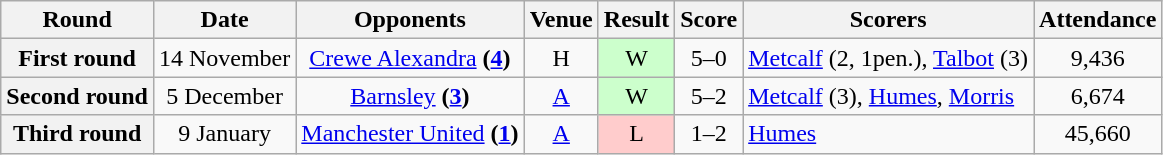<table class="wikitable" style="text-align:center">
<tr>
<th>Round</th>
<th>Date</th>
<th>Opponents</th>
<th>Venue</th>
<th>Result</th>
<th>Score</th>
<th>Scorers</th>
<th>Attendance</th>
</tr>
<tr>
<th>First round</th>
<td>14 November</td>
<td><a href='#'>Crewe Alexandra</a> <strong>(<a href='#'>4</a>)</strong></td>
<td>H</td>
<td style="background-color:#CCFFCC">W</td>
<td>5–0</td>
<td align="left"><a href='#'>Metcalf</a> (2, 1pen.), <a href='#'>Talbot</a> (3)</td>
<td>9,436</td>
</tr>
<tr>
<th>Second round</th>
<td>5 December</td>
<td><a href='#'>Barnsley</a> <strong>(<a href='#'>3</a>)</strong></td>
<td><a href='#'>A</a></td>
<td style="background-color:#CCFFCC">W</td>
<td>5–2</td>
<td align="left"><a href='#'>Metcalf</a> (3), <a href='#'>Humes</a>, <a href='#'>Morris</a></td>
<td>6,674</td>
</tr>
<tr>
<th>Third round</th>
<td>9 January</td>
<td><a href='#'>Manchester United</a> <strong>(<a href='#'>1</a>)</strong></td>
<td><a href='#'>A</a></td>
<td style="background-color:#FFCCCC">L</td>
<td>1–2</td>
<td align="left"><a href='#'>Humes</a></td>
<td>45,660</td>
</tr>
</table>
